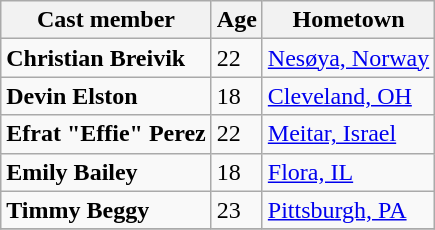<table class="wikitable">
<tr>
<th>Cast member</th>
<th>Age</th>
<th>Hometown</th>
</tr>
<tr>
<td><strong>Christian Breivik</strong></td>
<td>22</td>
<td><a href='#'>Nesøya, Norway</a></td>
</tr>
<tr>
<td><strong>Devin Elston</strong></td>
<td>18</td>
<td><a href='#'>Cleveland, OH</a></td>
</tr>
<tr>
<td><strong>Efrat "Effie" Perez</strong></td>
<td>22</td>
<td><a href='#'>Meitar, Israel</a></td>
</tr>
<tr>
<td><strong>Emily Bailey</strong></td>
<td>18</td>
<td><a href='#'>Flora, IL</a></td>
</tr>
<tr>
<td><strong>Timmy Beggy</strong></td>
<td>23</td>
<td><a href='#'>Pittsburgh, PA</a></td>
</tr>
<tr>
</tr>
</table>
